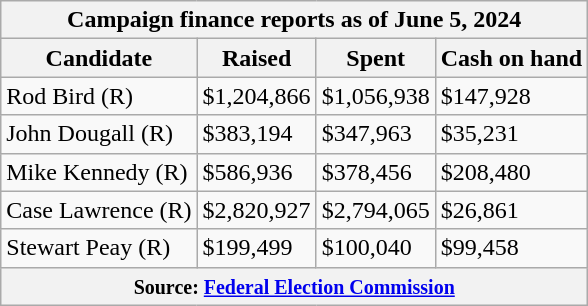<table class="wikitable sortable">
<tr>
<th colspan=4>Campaign finance reports as of June 5, 2024</th>
</tr>
<tr style="text-align:center;">
<th>Candidate</th>
<th>Raised</th>
<th>Spent</th>
<th>Cash on hand</th>
</tr>
<tr>
<td>Rod Bird (R)</td>
<td>$1,204,866</td>
<td>$1,056,938</td>
<td>$147,928</td>
</tr>
<tr>
<td>John Dougall (R)</td>
<td>$383,194</td>
<td>$347,963</td>
<td>$35,231</td>
</tr>
<tr>
<td>Mike Kennedy (R)</td>
<td>$586,936</td>
<td>$378,456</td>
<td>$208,480</td>
</tr>
<tr>
<td>Case Lawrence (R)</td>
<td>$2,820,927</td>
<td>$2,794,065</td>
<td>$26,861</td>
</tr>
<tr>
<td>Stewart Peay (R)</td>
<td>$199,499</td>
<td>$100,040</td>
<td>$99,458</td>
</tr>
<tr>
<th colspan="4"><small>Source: <a href='#'>Federal Election Commission</a></small></th>
</tr>
</table>
